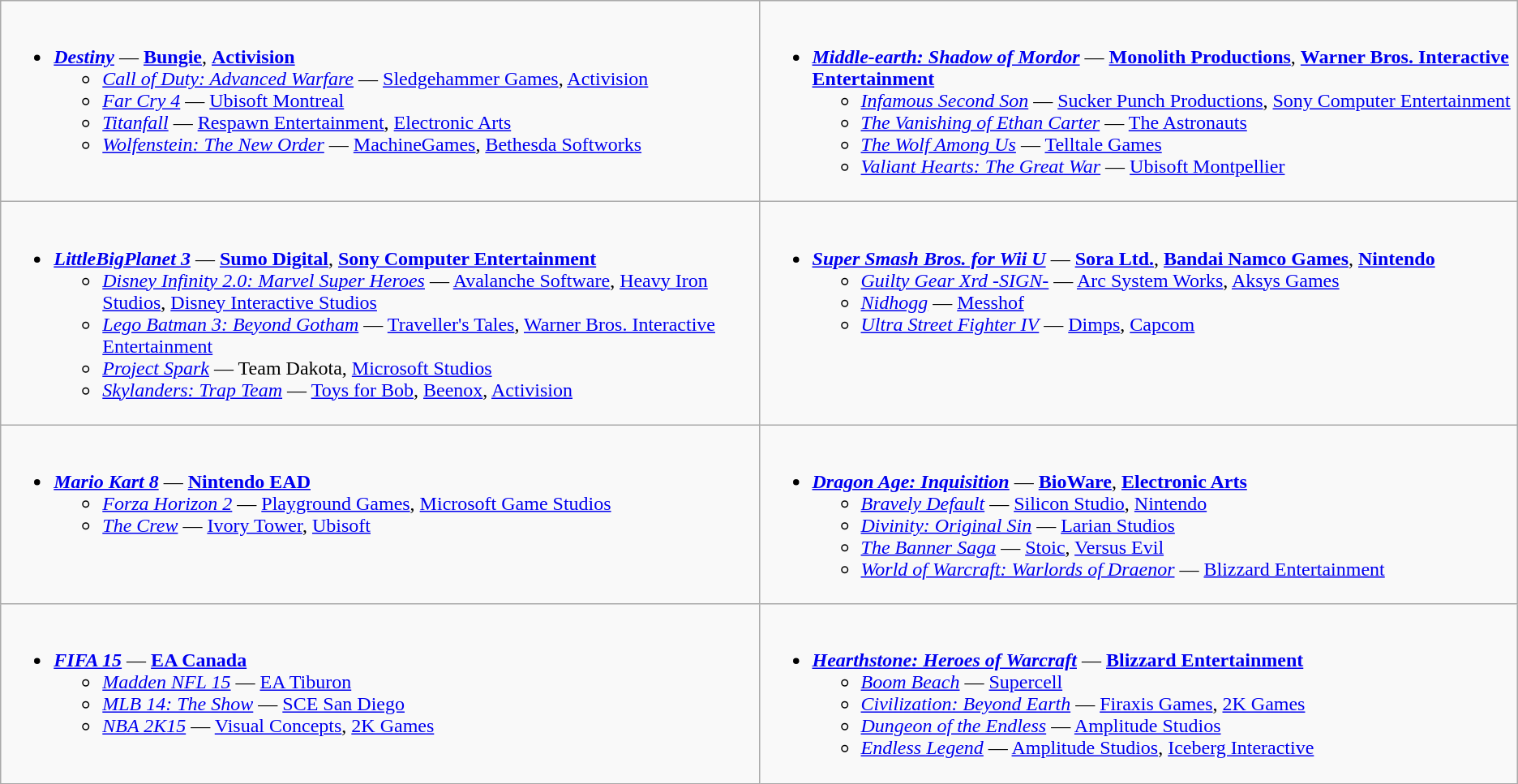<table class="wikitable">
<tr>
<td valign="top" width="50%"><br><ul><li><strong><em><a href='#'>Destiny</a></em></strong> — <strong><a href='#'>Bungie</a></strong>, <strong><a href='#'>Activision</a></strong><ul><li><em><a href='#'>Call of Duty: Advanced Warfare</a></em> — <a href='#'>Sledgehammer Games</a>, <a href='#'>Activision</a></li><li><em><a href='#'>Far Cry 4</a></em> — <a href='#'>Ubisoft Montreal</a></li><li><em><a href='#'>Titanfall</a></em> — <a href='#'>Respawn Entertainment</a>, <a href='#'>Electronic Arts</a></li><li><em><a href='#'>Wolfenstein: The New Order</a></em> — <a href='#'>MachineGames</a>, <a href='#'>Bethesda Softworks</a></li></ul></li></ul></td>
<td valign="top" width="50%"><br><ul><li><strong><em><a href='#'>Middle-earth: Shadow of Mordor</a></em></strong> — <strong><a href='#'>Monolith Productions</a></strong>, <strong><a href='#'>Warner Bros. Interactive Entertainment</a></strong><ul><li><em><a href='#'>Infamous Second Son</a></em> — <a href='#'>Sucker Punch Productions</a>, <a href='#'>Sony Computer Entertainment</a></li><li><em><a href='#'>The Vanishing of Ethan Carter</a></em> — <a href='#'>The Astronauts</a></li><li><em><a href='#'>The Wolf Among Us</a></em> — <a href='#'>Telltale Games</a></li><li><em><a href='#'>Valiant Hearts: The Great War</a></em> — <a href='#'>Ubisoft Montpellier</a></li></ul></li></ul></td>
</tr>
<tr>
<td valign="top" width="50%"><br><ul><li><strong><em><a href='#'>LittleBigPlanet 3</a></em></strong> — <strong><a href='#'>Sumo Digital</a></strong>, <strong><a href='#'>Sony Computer Entertainment</a></strong><ul><li><em><a href='#'>Disney Infinity 2.0: Marvel Super Heroes</a></em> — <a href='#'>Avalanche Software</a>, <a href='#'>Heavy Iron Studios</a>, <a href='#'>Disney Interactive Studios</a></li><li><em><a href='#'>Lego Batman 3: Beyond Gotham</a></em> — <a href='#'>Traveller's Tales</a>, <a href='#'>Warner Bros. Interactive Entertainment</a></li><li><em><a href='#'>Project Spark</a></em> — Team Dakota, <a href='#'>Microsoft Studios</a></li><li><em><a href='#'>Skylanders: Trap Team</a></em> — <a href='#'>Toys for Bob</a>, <a href='#'>Beenox</a>, <a href='#'>Activision</a></li></ul></li></ul></td>
<td valign="top" width="50%"><br><ul><li><strong><em><a href='#'>Super Smash Bros. for Wii U</a></em></strong> — <strong><a href='#'>Sora Ltd.</a></strong>, <strong><a href='#'>Bandai Namco Games</a></strong>, <strong><a href='#'>Nintendo</a></strong><ul><li><em><a href='#'>Guilty Gear Xrd -SIGN-</a></em> — <a href='#'>Arc System Works</a>, <a href='#'>Aksys Games</a></li><li><em><a href='#'>Nidhogg</a></em> — <a href='#'>Messhof</a></li><li><em><a href='#'>Ultra Street Fighter IV</a></em> — <a href='#'>Dimps</a>, <a href='#'>Capcom</a></li></ul></li></ul></td>
</tr>
<tr>
<td valign="top" width="50%"><br><ul><li><strong><em><a href='#'>Mario Kart 8</a></em></strong> — <strong><a href='#'>Nintendo EAD</a></strong><ul><li><em><a href='#'>Forza Horizon 2</a></em> — <a href='#'>Playground Games</a>, <a href='#'>Microsoft Game Studios</a></li><li><em><a href='#'>The Crew</a></em> — <a href='#'>Ivory Tower</a>, <a href='#'>Ubisoft</a></li></ul></li></ul></td>
<td valign="top" width="50%"><br><ul><li><strong><em><a href='#'>Dragon Age: Inquisition</a></em></strong> — <strong><a href='#'>BioWare</a></strong>, <strong><a href='#'>Electronic Arts</a></strong><ul><li><em><a href='#'>Bravely Default</a></em> — <a href='#'>Silicon Studio</a>, <a href='#'>Nintendo</a></li><li><em><a href='#'>Divinity: Original Sin</a></em> — <a href='#'>Larian Studios</a></li><li><em><a href='#'>The Banner Saga</a></em> — <a href='#'>Stoic</a>, <a href='#'>Versus Evil</a></li><li><em><a href='#'>World of Warcraft: Warlords of Draenor</a></em> — <a href='#'>Blizzard Entertainment</a></li></ul></li></ul></td>
</tr>
<tr>
<td valign="top" width="50%"><br><ul><li><strong><em><a href='#'>FIFA 15</a></em></strong> — <strong><a href='#'>EA Canada</a></strong><ul><li><em><a href='#'>Madden NFL 15</a></em> — <a href='#'>EA Tiburon</a></li><li><em><a href='#'>MLB 14: The Show</a></em> — <a href='#'>SCE San Diego</a></li><li><em><a href='#'>NBA 2K15</a></em> — <a href='#'>Visual Concepts</a>, <a href='#'>2K Games</a></li></ul></li></ul></td>
<td valign="top" width="50%"><br><ul><li><strong><em><a href='#'>Hearthstone: Heroes of Warcraft</a></em></strong> — <strong><a href='#'>Blizzard Entertainment</a></strong><ul><li><em><a href='#'>Boom Beach</a></em> — <a href='#'>Supercell</a></li><li><em><a href='#'>Civilization: Beyond Earth</a></em> — <a href='#'>Firaxis Games</a>, <a href='#'>2K Games</a></li><li><em><a href='#'>Dungeon of the Endless</a></em> — <a href='#'>Amplitude Studios</a></li><li><em><a href='#'>Endless Legend</a></em> — <a href='#'>Amplitude Studios</a>, <a href='#'>Iceberg Interactive</a></li></ul></li></ul></td>
</tr>
</table>
